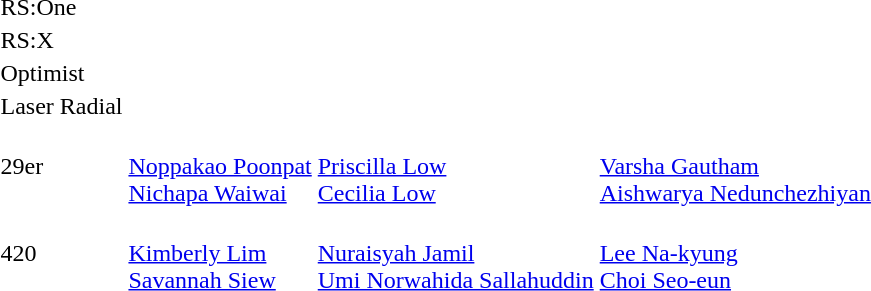<table>
<tr>
<td>RS:One<br></td>
<td></td>
<td></td>
<td></td>
</tr>
<tr>
<td>RS:X<br></td>
<td></td>
<td></td>
<td></td>
</tr>
<tr>
<td>Optimist<br></td>
<td></td>
<td></td>
<td></td>
</tr>
<tr>
<td>Laser Radial<br></td>
<td></td>
<td></td>
<td></td>
</tr>
<tr>
<td>29er<br></td>
<td><br><a href='#'>Noppakao Poonpat</a><br><a href='#'>Nichapa Waiwai</a></td>
<td><br><a href='#'>Priscilla Low</a><br><a href='#'>Cecilia Low</a></td>
<td><br><a href='#'>Varsha Gautham</a><br><a href='#'>Aishwarya Nedunchezhiyan</a></td>
</tr>
<tr>
<td>420<br></td>
<td><br><a href='#'>Kimberly Lim</a><br><a href='#'>Savannah Siew</a></td>
<td><br><a href='#'>Nuraisyah Jamil</a><br><a href='#'>Umi Norwahida Sallahuddin</a></td>
<td><br><a href='#'>Lee Na-kyung</a><br><a href='#'>Choi Seo-eun</a></td>
</tr>
</table>
